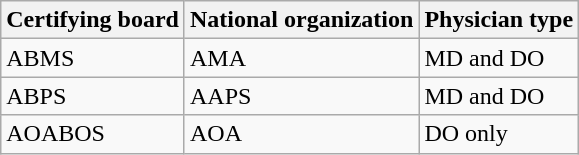<table class="wikitable">
<tr>
<th>Certifying board</th>
<th>National organization</th>
<th>Physician type</th>
</tr>
<tr>
<td>ABMS</td>
<td>AMA</td>
<td>MD and DO</td>
</tr>
<tr>
<td>ABPS</td>
<td>AAPS</td>
<td>MD and DO</td>
</tr>
<tr>
<td>AOABOS</td>
<td>AOA</td>
<td>DO only</td>
</tr>
</table>
